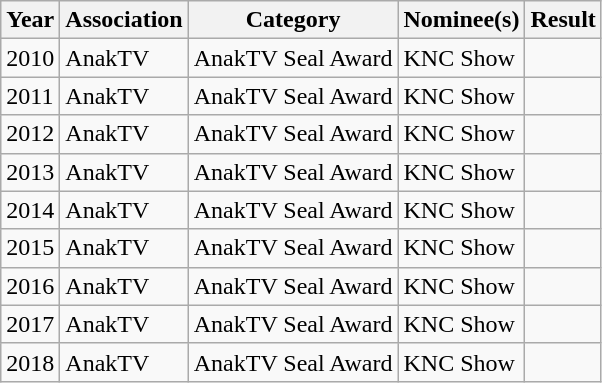<table class="wikitable sortable">
<tr>
<th>Year</th>
<th>Association</th>
<th>Category</th>
<th>Nominee(s)</th>
<th>Result</th>
</tr>
<tr>
<td>2010</td>
<td>AnakTV</td>
<td>AnakTV Seal Award</td>
<td>KNC Show</td>
<td></td>
</tr>
<tr>
<td>2011</td>
<td>AnakTV</td>
<td>AnakTV Seal Award</td>
<td>KNC Show</td>
<td></td>
</tr>
<tr>
<td>2012</td>
<td>AnakTV</td>
<td>AnakTV Seal Award</td>
<td>KNC Show</td>
<td></td>
</tr>
<tr>
<td>2013</td>
<td>AnakTV</td>
<td>AnakTV Seal Award</td>
<td>KNC Show</td>
<td></td>
</tr>
<tr>
<td>2014</td>
<td>AnakTV</td>
<td>AnakTV Seal Award</td>
<td>KNC Show</td>
<td></td>
</tr>
<tr>
<td>2015</td>
<td>AnakTV</td>
<td>AnakTV Seal Award</td>
<td>KNC Show</td>
<td></td>
</tr>
<tr>
<td>2016</td>
<td>AnakTV</td>
<td>AnakTV Seal Award</td>
<td>KNC Show</td>
<td></td>
</tr>
<tr>
<td>2017</td>
<td>AnakTV</td>
<td>AnakTV Seal Award</td>
<td>KNC Show</td>
<td></td>
</tr>
<tr>
<td>2018</td>
<td>AnakTV</td>
<td>AnakTV Seal Award</td>
<td>KNC Show</td>
<td></td>
</tr>
</table>
